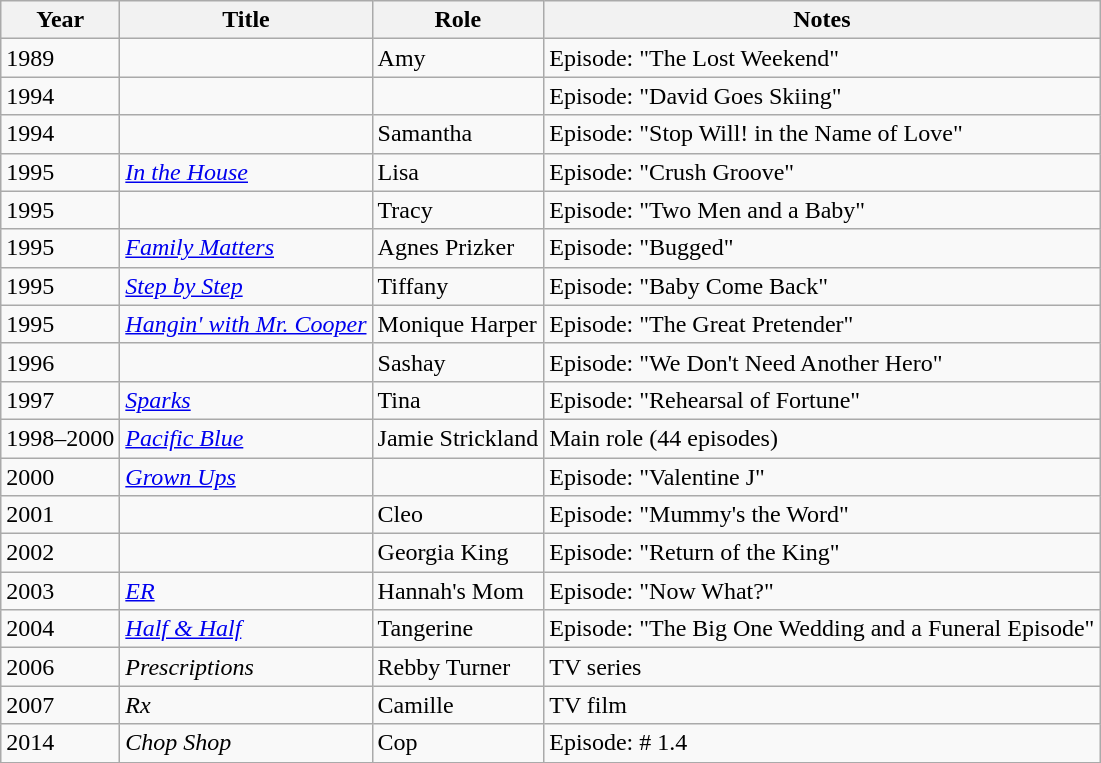<table class="wikitable">
<tr>
<th>Year</th>
<th>Title</th>
<th>Role</th>
<th class="unsortable">Notes</th>
</tr>
<tr>
<td>1989</td>
<td><em></em></td>
<td>Amy</td>
<td>Episode: "The Lost Weekend"</td>
</tr>
<tr>
<td>1994</td>
<td><em></em></td>
<td></td>
<td>Episode: "David Goes Skiing"</td>
</tr>
<tr>
<td>1994</td>
<td><em></em></td>
<td>Samantha</td>
<td>Episode: "Stop Will! in the Name of Love"</td>
</tr>
<tr>
<td>1995</td>
<td><em><a href='#'>In the House</a></em></td>
<td>Lisa</td>
<td>Episode: "Crush Groove"</td>
</tr>
<tr>
<td>1995</td>
<td><em></em></td>
<td>Tracy</td>
<td>Episode: "Two Men and a Baby"</td>
</tr>
<tr>
<td>1995</td>
<td><em><a href='#'>Family Matters</a></em></td>
<td>Agnes Prizker</td>
<td>Episode: "Bugged"</td>
</tr>
<tr>
<td>1995</td>
<td><em><a href='#'>Step by Step</a></em></td>
<td>Tiffany</td>
<td>Episode: "Baby Come Back"</td>
</tr>
<tr>
<td>1995</td>
<td><em><a href='#'>Hangin' with Mr. Cooper</a></em></td>
<td>Monique Harper</td>
<td>Episode: "The Great Pretender"</td>
</tr>
<tr>
<td>1996</td>
<td><em></em></td>
<td>Sashay</td>
<td>Episode: "We Don't Need Another Hero"</td>
</tr>
<tr>
<td>1997</td>
<td><em><a href='#'>Sparks</a></em></td>
<td>Tina</td>
<td>Episode: "Rehearsal of Fortune"</td>
</tr>
<tr>
<td>1998–2000</td>
<td><em><a href='#'>Pacific Blue</a></em></td>
<td>Jamie Strickland</td>
<td>Main role (44 episodes)</td>
</tr>
<tr>
<td>2000</td>
<td><em><a href='#'>Grown Ups</a></em></td>
<td></td>
<td>Episode: "Valentine J"</td>
</tr>
<tr>
<td>2001</td>
<td><em></em></td>
<td>Cleo</td>
<td>Episode: "Mummy's the Word"</td>
</tr>
<tr>
<td>2002</td>
<td><em></em></td>
<td>Georgia King</td>
<td>Episode: "Return of the King"</td>
</tr>
<tr>
<td>2003</td>
<td><em><a href='#'>ER</a></em></td>
<td>Hannah's Mom</td>
<td>Episode: "Now What?"</td>
</tr>
<tr>
<td>2004</td>
<td><em><a href='#'>Half & Half</a></em></td>
<td>Tangerine</td>
<td>Episode: "The Big One Wedding and a Funeral Episode"</td>
</tr>
<tr>
<td>2006</td>
<td><em>Prescriptions</em></td>
<td>Rebby Turner</td>
<td>TV series</td>
</tr>
<tr>
<td>2007</td>
<td><em>Rx</em></td>
<td>Camille</td>
<td>TV film</td>
</tr>
<tr>
<td>2014</td>
<td><em>Chop Shop</em></td>
<td>Cop</td>
<td>Episode: # 1.4</td>
</tr>
<tr>
</tr>
</table>
